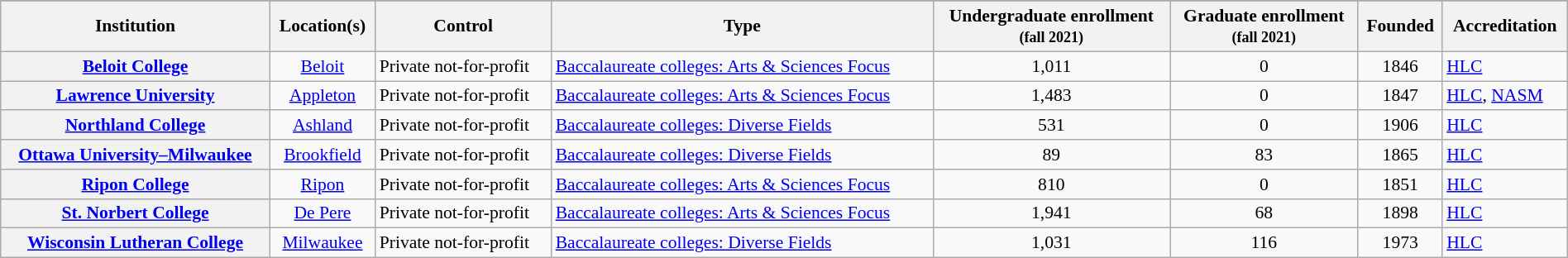<table class="wikitable sortable plainrowheaders" style="text-align:left; width:100%; font-size:90%">
<tr>
</tr>
<tr>
<th scope="col">Institution</th>
<th scope="col">Location(s)</th>
<th scope="col">Control</th>
<th scope="col">Type</th>
<th scope="col">Undergraduate enrollment<br><small>(fall 2021)</small></th>
<th scope="col">Graduate enrollment<br><small>(fall 2021)</small></th>
<th scope="col">Founded</th>
<th scope="col">Accreditation</th>
</tr>
<tr>
<th scope="row"><a href='#'>Beloit College</a></th>
<td align="center"><a href='#'>Beloit</a></td>
<td>Private not-for-profit</td>
<td><a href='#'>Baccalaureate colleges: Arts & Sciences Focus</a></td>
<td align="center">1,011</td>
<td align="center">0</td>
<td align="center">1846</td>
<td><a href='#'>HLC</a></td>
</tr>
<tr>
<th scope="row"><a href='#'>Lawrence University</a></th>
<td align="center"><a href='#'>Appleton</a></td>
<td>Private not-for-profit</td>
<td><a href='#'>Baccalaureate colleges: Arts & Sciences Focus</a></td>
<td align="center">1,483</td>
<td align="center">0</td>
<td align="center">1847</td>
<td><a href='#'>HLC</a>, <a href='#'>NASM</a></td>
</tr>
<tr>
<th scope="row"><a href='#'>Northland College</a></th>
<td align="center"><a href='#'>Ashland</a></td>
<td>Private not-for-profit</td>
<td><a href='#'>Baccalaureate colleges: Diverse Fields</a></td>
<td align="center">531</td>
<td align="center">0</td>
<td align="center">1906</td>
<td><a href='#'>HLC</a></td>
</tr>
<tr>
<th scope="row"><a href='#'>Ottawa University–Milwaukee</a></th>
<td align="center"><a href='#'>Brookfield</a></td>
<td>Private not-for-profit</td>
<td><a href='#'>Baccalaureate colleges: Diverse Fields</a></td>
<td align="center">89</td>
<td align="center">83</td>
<td align="center">1865</td>
<td><a href='#'>HLC</a></td>
</tr>
<tr>
<th scope="row"><a href='#'>Ripon College</a></th>
<td align="center"><a href='#'>Ripon</a></td>
<td>Private not-for-profit</td>
<td><a href='#'>Baccalaureate colleges: Arts & Sciences Focus</a></td>
<td align="center">810</td>
<td align="center">0</td>
<td align="center">1851</td>
<td><a href='#'>HLC</a></td>
</tr>
<tr>
<th scope="row"><a href='#'>St. Norbert College</a></th>
<td align="center"><a href='#'>De Pere</a></td>
<td>Private not-for-profit</td>
<td><a href='#'>Baccalaureate colleges: Arts & Sciences Focus</a></td>
<td align="center">1,941</td>
<td align="center">68</td>
<td align="center">1898</td>
<td><a href='#'>HLC</a></td>
</tr>
<tr>
<th scope="row"><a href='#'>Wisconsin Lutheran College</a></th>
<td align="center"><a href='#'>Milwaukee</a></td>
<td>Private not-for-profit</td>
<td><a href='#'>Baccalaureate colleges: Diverse Fields</a></td>
<td align="center">1,031</td>
<td align="center">116</td>
<td align="center">1973</td>
<td><a href='#'>HLC</a></td>
</tr>
</table>
